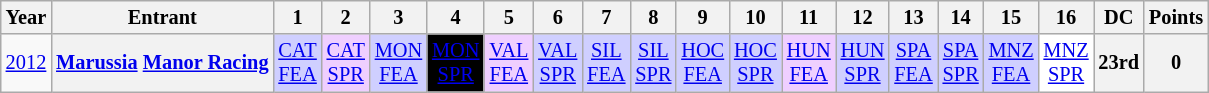<table class="wikitable" style="text-align:center; font-size:85%">
<tr>
<th>Year</th>
<th>Entrant</th>
<th>1</th>
<th>2</th>
<th>3</th>
<th>4</th>
<th>5</th>
<th>6</th>
<th>7</th>
<th>8</th>
<th>9</th>
<th>10</th>
<th>11</th>
<th>12</th>
<th>13</th>
<th>14</th>
<th>15</th>
<th>16</th>
<th>DC</th>
<th>Points</th>
</tr>
<tr>
<td><a href='#'>2012</a></td>
<th nowrap><a href='#'>Marussia</a> <a href='#'>Manor Racing</a></th>
<td style="background:#cfcfff;"><a href='#'>CAT<br>FEA</a><br></td>
<td style="background:#efcfff;"><a href='#'>CAT<br>SPR</a><br></td>
<td style="background:#cfcfff;"><a href='#'>MON<br>FEA</a><br></td>
<td style="background:#000000; color:white"><a href='#'><span>MON<br>SPR</span></a><br></td>
<td style="background:#efcfff;"><a href='#'>VAL<br>FEA</a><br></td>
<td style="background:#cfcfff;"><a href='#'>VAL<br>SPR</a><br></td>
<td style="background:#cfcfff;"><a href='#'>SIL<br>FEA</a><br></td>
<td style="background:#cfcfff;"><a href='#'>SIL<br>SPR</a><br></td>
<td style="background:#cfcfff;"><a href='#'>HOC<br>FEA</a><br></td>
<td style="background:#cfcfff;"><a href='#'>HOC<br>SPR</a><br></td>
<td style="background:#efcfff;"><a href='#'>HUN<br>FEA</a><br></td>
<td style="background:#cfcfff;"><a href='#'>HUN<br>SPR</a><br></td>
<td style="background:#cfcfff;"><a href='#'>SPA<br>FEA</a><br></td>
<td style="background:#cfcfff;"><a href='#'>SPA<br>SPR</a><br></td>
<td style="background:#cfcfff;"><a href='#'>MNZ<br>FEA</a><br></td>
<td style="background:#ffffff;"><a href='#'>MNZ<br>SPR</a><br></td>
<th>23rd</th>
<th>0</th>
</tr>
</table>
